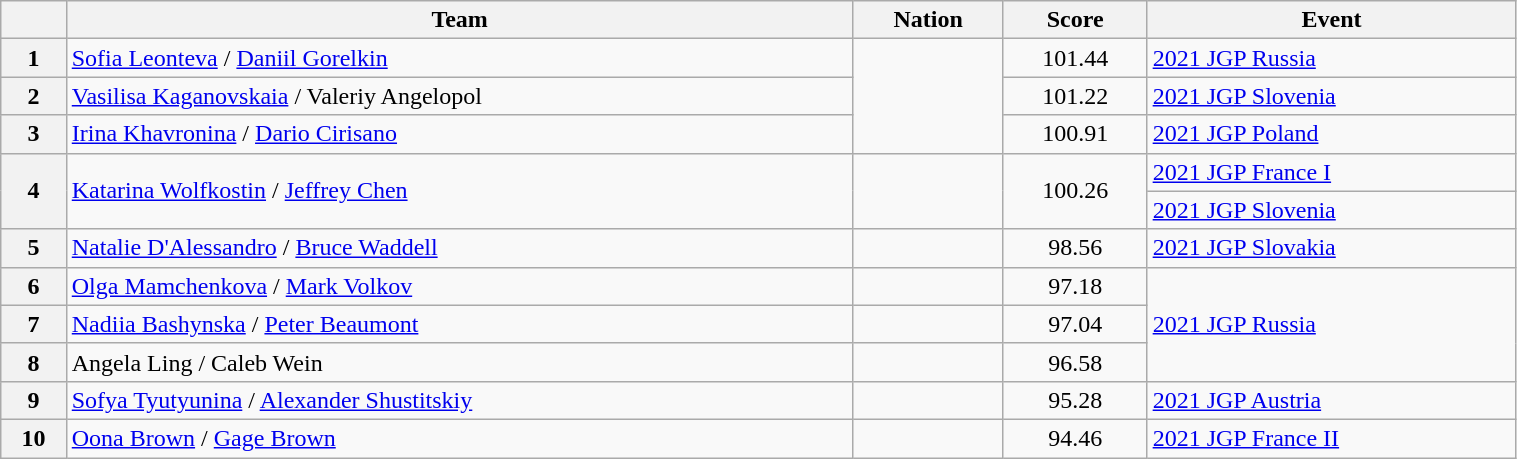<table class="wikitable sortable" style="text-align:left; width:80%">
<tr>
<th scope="col"></th>
<th scope="col">Team</th>
<th scope="col">Nation</th>
<th scope="col">Score</th>
<th scope="col">Event</th>
</tr>
<tr>
<th scope="row">1</th>
<td><a href='#'>Sofia Leonteva</a> / <a href='#'>Daniil Gorelkin</a></td>
<td rowspan="3"></td>
<td style="text-align:center;">101.44</td>
<td><a href='#'>2021 JGP Russia</a></td>
</tr>
<tr>
<th scope="row">2</th>
<td><a href='#'>Vasilisa Kaganovskaia</a> / Valeriy Angelopol</td>
<td style="text-align:center;">101.22</td>
<td><a href='#'>2021 JGP Slovenia</a></td>
</tr>
<tr>
<th scope="row">3</th>
<td><a href='#'>Irina Khavronina</a> / <a href='#'>Dario Cirisano</a></td>
<td style="text-align:center;">100.91</td>
<td><a href='#'>2021 JGP Poland</a></td>
</tr>
<tr>
<th rowspan=2 scope="row">4</th>
<td rowspan=2><a href='#'>Katarina Wolfkostin</a> / <a href='#'>Jeffrey Chen</a></td>
<td rowspan=2></td>
<td rowspan=2 style="text-align:center;">100.26</td>
<td><a href='#'>2021 JGP France I</a></td>
</tr>
<tr>
<td><a href='#'>2021 JGP Slovenia</a></td>
</tr>
<tr>
<th scope="row">5</th>
<td><a href='#'>Natalie D'Alessandro</a> / <a href='#'>Bruce Waddell</a></td>
<td></td>
<td style="text-align:center;">98.56</td>
<td><a href='#'>2021 JGP Slovakia</a></td>
</tr>
<tr>
<th scope="row">6</th>
<td><a href='#'>Olga Mamchenkova</a> / <a href='#'>Mark Volkov</a></td>
<td></td>
<td style="text-align:center;">97.18</td>
<td rowspan="3"><a href='#'>2021 JGP Russia</a></td>
</tr>
<tr>
<th scope="row">7</th>
<td><a href='#'>Nadiia Bashynska</a> / <a href='#'>Peter Beaumont</a></td>
<td></td>
<td style="text-align:center;">97.04</td>
</tr>
<tr>
<th scope="row">8</th>
<td>Angela Ling / Caleb Wein</td>
<td></td>
<td style="text-align:center;">96.58</td>
</tr>
<tr>
<th scope="row">9</th>
<td><a href='#'>Sofya Tyutyunina</a> / <a href='#'>Alexander Shustitskiy</a></td>
<td></td>
<td style="text-align:center;">95.28</td>
<td><a href='#'>2021 JGP Austria</a></td>
</tr>
<tr>
<th scope="row">10</th>
<td><a href='#'>Oona Brown</a> / <a href='#'>Gage Brown</a></td>
<td></td>
<td style="text-align:center;">94.46</td>
<td><a href='#'>2021 JGP France II</a></td>
</tr>
</table>
